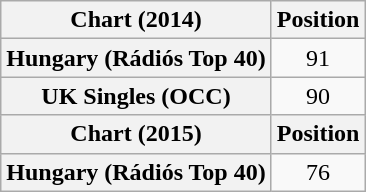<table class="wikitable plainrowheaders" style="text-align:center">
<tr>
<th scope="col">Chart (2014)</th>
<th scope="col">Position</th>
</tr>
<tr>
<th scope="row">Hungary (Rádiós Top 40)</th>
<td>91</td>
</tr>
<tr>
<th scope="row">UK Singles (OCC)</th>
<td>90</td>
</tr>
<tr>
<th scope="col">Chart (2015)</th>
<th scope="col">Position</th>
</tr>
<tr>
<th scope="row">Hungary (Rádiós Top 40)</th>
<td>76</td>
</tr>
</table>
